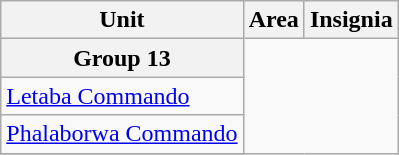<table class="wikitable">
<tr>
<th>Unit</th>
<th>Area</th>
<th>Insignia</th>
</tr>
<tr>
<th>Group 13</th>
</tr>
<tr>
<td><a href='#'>Letaba Commando</a></td>
</tr>
<tr>
<td><a href='#'>Phalaborwa Commando</a></td>
</tr>
<tr>
</tr>
</table>
